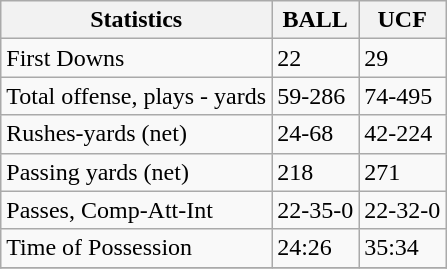<table class="wikitable">
<tr>
<th>Statistics</th>
<th>BALL</th>
<th>UCF</th>
</tr>
<tr>
<td>First Downs</td>
<td>22</td>
<td>29</td>
</tr>
<tr>
<td>Total offense, plays - yards</td>
<td>59-286</td>
<td>74-495</td>
</tr>
<tr>
<td>Rushes-yards (net)</td>
<td>24-68</td>
<td>42-224</td>
</tr>
<tr>
<td>Passing yards (net)</td>
<td>218</td>
<td>271</td>
</tr>
<tr>
<td>Passes, Comp-Att-Int</td>
<td>22-35-0</td>
<td>22-32-0</td>
</tr>
<tr>
<td>Time of Possession</td>
<td>24:26</td>
<td>35:34</td>
</tr>
<tr>
</tr>
</table>
